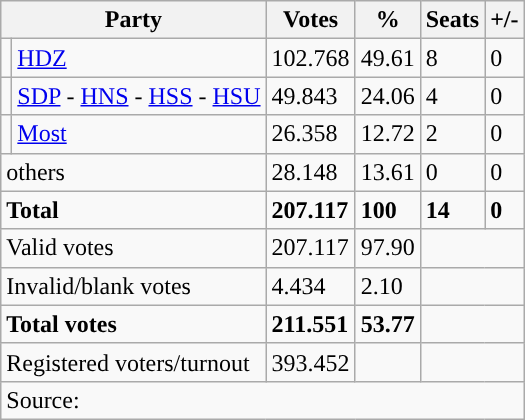<table class="wikitable" style="text-align: left;">
<tr>
<th colspan="2">Party</th>
<th>Votes</th>
<th>%</th>
<th>Seats</th>
<th>+/-</th>
</tr>
<tr>
<td style="background-color: "></td>
<td><a href='#'>HDZ</a></td>
<td>102.768</td>
<td>49.61</td>
<td>8</td>
<td>0</td>
</tr>
<tr>
<td style="background-color: "></td>
<td><a href='#'>SDP</a> - <a href='#'>HNS</a> - <a href='#'>HSS</a> - <a href='#'>HSU</a></td>
<td>49.843</td>
<td>24.06</td>
<td>4</td>
<td>0</td>
</tr>
<tr>
<td style="background-color: "></td>
<td><a href='#'>Most</a></td>
<td>26.358</td>
<td>12.72</td>
<td>2</td>
<td>0</td>
</tr>
<tr>
<td colspan="2">others</td>
<td>28.148</td>
<td>13.61</td>
<td>0</td>
<td>0</td>
</tr>
<tr>
<td colspan="2"><strong>Total</strong></td>
<td><strong>207.117</strong></td>
<td><strong>100</strong></td>
<td><strong>14</strong></td>
<td><strong>0</strong></td>
</tr>
<tr>
<td colspan="2">Valid votes</td>
<td>207.117</td>
<td>97.90</td>
<td colspan="2"></td>
</tr>
<tr>
<td colspan="2">Invalid/blank votes</td>
<td>4.434</td>
<td>2.10</td>
<td colspan="2"></td>
</tr>
<tr>
<td colspan="2"><strong>Total votes</strong></td>
<td><strong>211.551</strong></td>
<td><strong>53.77</strong></td>
<td colspan="2"></td>
</tr>
<tr>
<td colspan="2">Registered voters/turnout</td>
<td votes14="5343">393.452</td>
<td></td>
<td colspan="2"></td>
</tr>
<tr>
<td colspan="6">Source: </td>
</tr>
</table>
